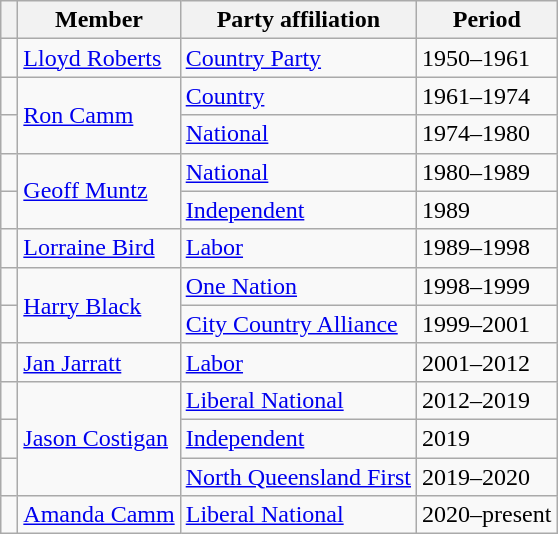<table class="wikitable">
<tr>
<th></th>
<th>Member</th>
<th>Party affiliation</th>
<th>Period</th>
</tr>
<tr>
<td> </td>
<td><a href='#'>Lloyd Roberts</a></td>
<td><a href='#'>Country Party</a></td>
<td>1950–1961</td>
</tr>
<tr>
<td> </td>
<td rowspan="2"><a href='#'>Ron Camm</a></td>
<td><a href='#'>Country</a></td>
<td>1961–1974</td>
</tr>
<tr>
<td> </td>
<td><a href='#'>National</a></td>
<td>1974–1980</td>
</tr>
<tr>
<td> </td>
<td rowspan="2"><a href='#'>Geoff Muntz</a></td>
<td><a href='#'>National</a></td>
<td>1980–1989</td>
</tr>
<tr>
<td> </td>
<td><a href='#'>Independent</a></td>
<td>1989</td>
</tr>
<tr>
<td> </td>
<td><a href='#'>Lorraine Bird</a></td>
<td><a href='#'>Labor</a></td>
<td>1989–1998</td>
</tr>
<tr>
<td> </td>
<td rowspan="2"><a href='#'>Harry Black</a></td>
<td><a href='#'>One Nation</a></td>
<td>1998–1999</td>
</tr>
<tr>
<td> </td>
<td><a href='#'>City Country Alliance</a></td>
<td>1999–2001</td>
</tr>
<tr>
<td> </td>
<td><a href='#'>Jan Jarratt</a></td>
<td><a href='#'>Labor</a></td>
<td>2001–2012</td>
</tr>
<tr>
<td> </td>
<td rowspan="3"><a href='#'>Jason Costigan</a></td>
<td><a href='#'>Liberal National</a></td>
<td>2012–2019</td>
</tr>
<tr>
<td> </td>
<td><a href='#'>Independent</a></td>
<td>2019</td>
</tr>
<tr>
<td> </td>
<td><a href='#'>North Queensland First</a></td>
<td>2019–2020</td>
</tr>
<tr>
<td> </td>
<td><a href='#'>Amanda Camm</a></td>
<td><a href='#'>Liberal National</a></td>
<td>2020–present</td>
</tr>
</table>
